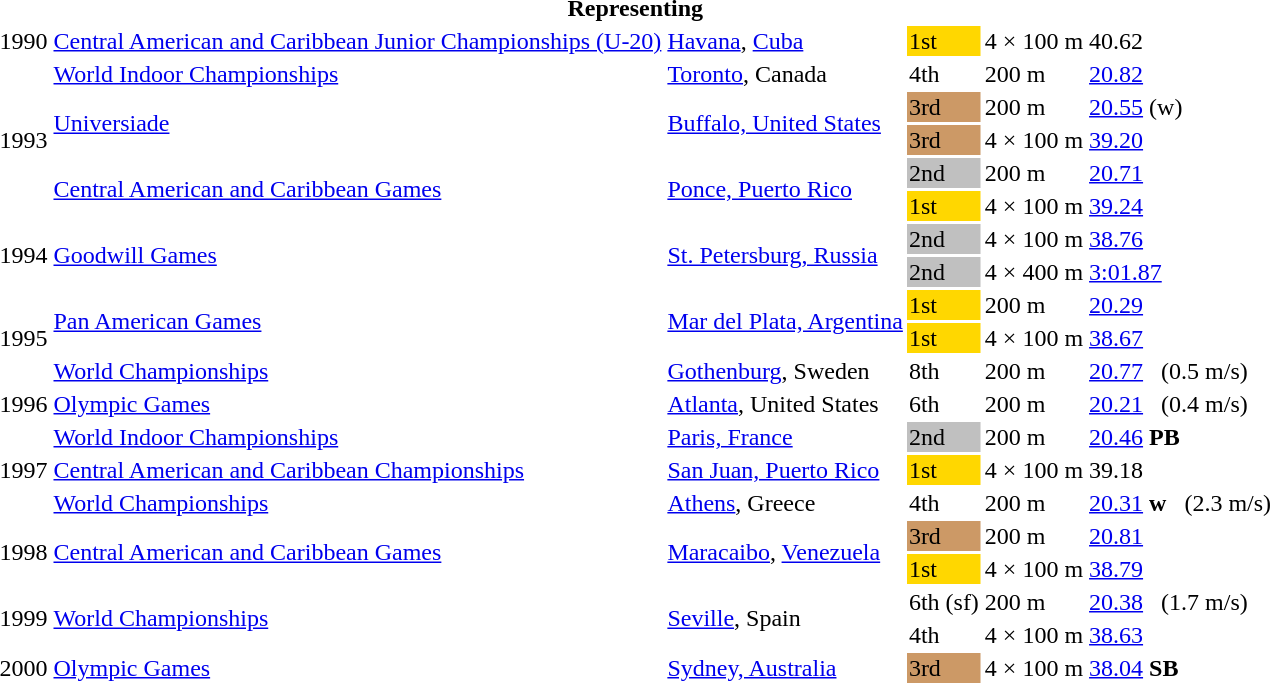<table>
<tr>
<th colspan="6">Representing </th>
</tr>
<tr>
<td>1990</td>
<td><a href='#'>Central American and Caribbean Junior Championships (U-20)</a></td>
<td><a href='#'>Havana</a>, <a href='#'>Cuba</a></td>
<td bgcolor=gold>1st</td>
<td>4 × 100 m</td>
<td>40.62</td>
</tr>
<tr>
<td rowspan=5>1993</td>
<td><a href='#'>World Indoor Championships</a></td>
<td><a href='#'>Toronto</a>, Canada</td>
<td>4th</td>
<td>200 m</td>
<td><a href='#'>20.82</a></td>
</tr>
<tr>
<td rowspan=2><a href='#'>Universiade</a></td>
<td rowspan=2><a href='#'>Buffalo, United States</a></td>
<td bgcolor=cc9966>3rd</td>
<td>200 m</td>
<td><a href='#'>20.55</a> (w)</td>
</tr>
<tr>
<td bgcolor=cc9966>3rd</td>
<td>4 × 100 m</td>
<td><a href='#'>39.20</a></td>
</tr>
<tr>
<td rowspan=2><a href='#'>Central American and Caribbean Games</a></td>
<td rowspan=2><a href='#'>Ponce, Puerto Rico</a></td>
<td bgcolor="silver">2nd</td>
<td>200 m</td>
<td><a href='#'>20.71</a></td>
</tr>
<tr>
<td bgcolor=gold>1st</td>
<td>4 × 100 m</td>
<td><a href='#'>39.24</a></td>
</tr>
<tr>
<td rowspan=2>1994</td>
<td rowspan=2><a href='#'>Goodwill Games</a></td>
<td rowspan=2><a href='#'>St. Petersburg, Russia</a></td>
<td bgcolor=silver>2nd</td>
<td>4 × 100 m</td>
<td><a href='#'>38.76</a></td>
</tr>
<tr>
<td bgcolor=silver>2nd</td>
<td>4 × 400 m</td>
<td><a href='#'>3:01.87</a></td>
</tr>
<tr>
<td rowspan=3>1995</td>
<td rowspan=2><a href='#'>Pan American Games</a></td>
<td rowspan=2><a href='#'>Mar del Plata, Argentina</a></td>
<td bgcolor=gold>1st</td>
<td>200 m</td>
<td><a href='#'>20.29</a></td>
</tr>
<tr>
<td bgcolor=gold>1st</td>
<td>4 × 100 m</td>
<td><a href='#'>38.67</a></td>
</tr>
<tr>
<td><a href='#'>World Championships</a></td>
<td><a href='#'>Gothenburg</a>, Sweden</td>
<td>8th</td>
<td>200 m</td>
<td><a href='#'>20.77</a>   (0.5 m/s)</td>
</tr>
<tr>
<td>1996</td>
<td><a href='#'>Olympic Games</a></td>
<td><a href='#'>Atlanta</a>, United States</td>
<td>6th</td>
<td>200 m</td>
<td><a href='#'>20.21</a>   (0.4 m/s)</td>
</tr>
<tr>
<td rowspan = 3>1997</td>
<td><a href='#'>World Indoor Championships</a></td>
<td><a href='#'>Paris, France</a></td>
<td bgcolor="silver">2nd</td>
<td>200 m</td>
<td><a href='#'>20.46</a> <strong>PB</strong></td>
</tr>
<tr>
<td><a href='#'>Central American and Caribbean Championships</a></td>
<td><a href='#'>San Juan, Puerto Rico</a></td>
<td bgcolor=gold>1st</td>
<td>4 × 100 m</td>
<td>39.18</td>
</tr>
<tr>
<td><a href='#'>World Championships</a></td>
<td><a href='#'>Athens</a>, Greece</td>
<td>4th</td>
<td>200 m</td>
<td><a href='#'>20.31</a> <strong>w</strong>   (2.3 m/s)</td>
</tr>
<tr>
<td rowspan=2>1998</td>
<td rowspan=2><a href='#'>Central American and Caribbean Games</a></td>
<td rowspan=2><a href='#'>Maracaibo</a>, <a href='#'>Venezuela</a></td>
<td bgcolor=cc9966>3rd</td>
<td>200 m</td>
<td><a href='#'>20.81</a></td>
</tr>
<tr>
<td bgcolor=gold>1st</td>
<td>4 × 100 m</td>
<td><a href='#'>38.79</a></td>
</tr>
<tr>
<td rowspan = "2">1999</td>
<td rowspan = "2"><a href='#'>World Championships</a></td>
<td rowspan = "2"><a href='#'>Seville</a>, Spain</td>
<td>6th (sf)</td>
<td>200 m</td>
<td><a href='#'>20.38</a>   (1.7 m/s)</td>
</tr>
<tr>
<td>4th</td>
<td>4 × 100 m</td>
<td><a href='#'>38.63</a></td>
</tr>
<tr>
<td>2000</td>
<td><a href='#'>Olympic Games</a></td>
<td><a href='#'>Sydney, Australia</a></td>
<td bgcolor="cc9966">3rd</td>
<td>4 × 100 m</td>
<td><a href='#'>38.04</a> <strong>SB</strong></td>
</tr>
</table>
